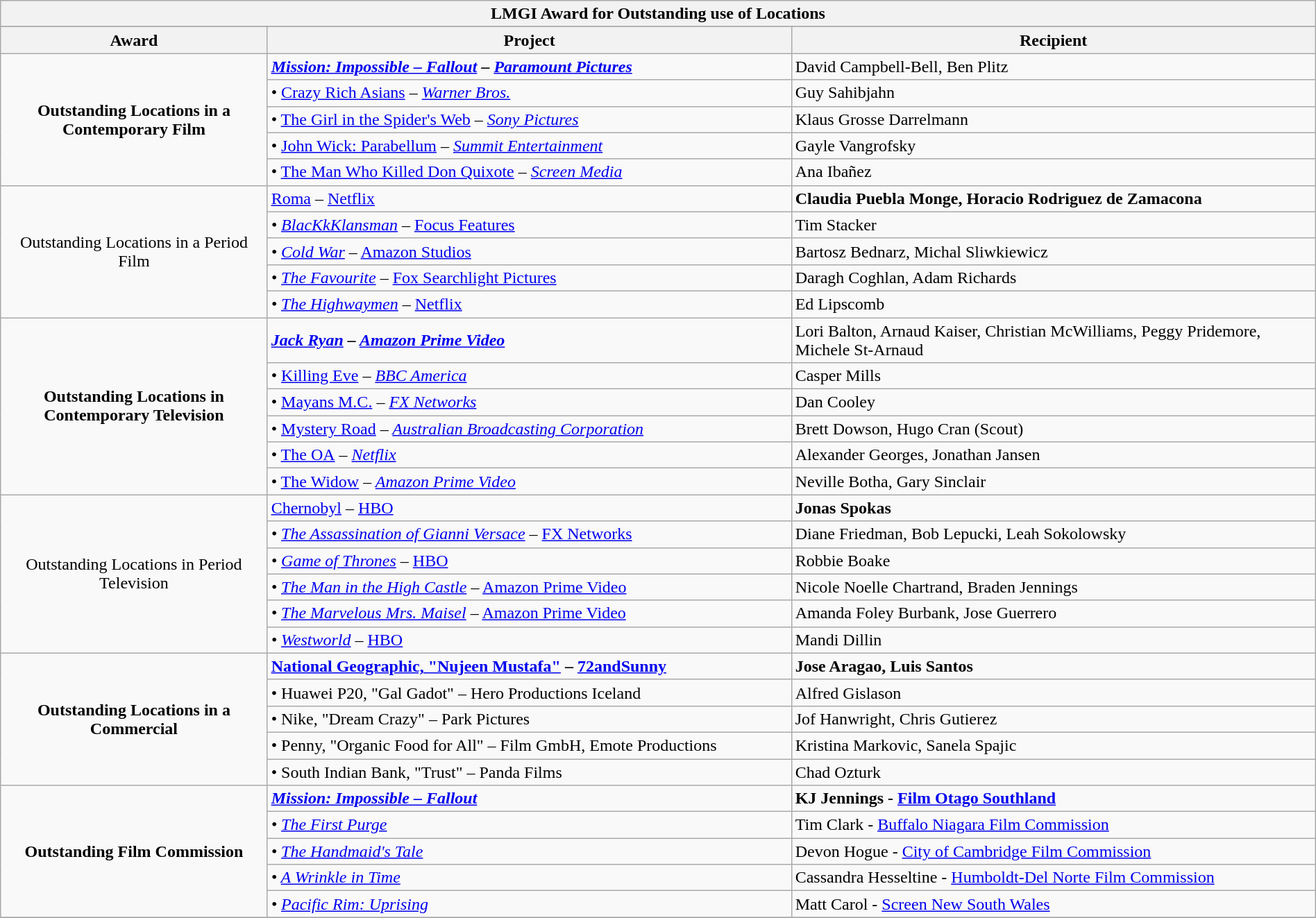<table class=wikitable width="100%">
<tr>
<th colspan="3">LMGI Award for Outstanding use of Locations</th>
</tr>
<tr>
</tr>
<tr>
<th width="200"><strong>Award</strong></th>
<th width="400"><strong>Project</strong></th>
<th width="400"><strong>Recipient</strong></th>
</tr>
<tr>
<td rowspan="5" style="text-align:center;"><strong>Outstanding Locations in a Contemporary Film</strong></td>
<td><strong><em><a href='#'>Mission: Impossible – Fallout</a><em> – <a href='#'>Paramount Pictures</a><strong></td>
<td></strong>David Campbell-Bell, Ben Plitz<strong></td>
</tr>
<tr>
<td></em>• <a href='#'>Crazy Rich Asians</a><em> – <a href='#'>Warner Bros.</a></td>
<td>Guy Sahibjahn</td>
</tr>
<tr>
<td></em>• <a href='#'>The Girl in the Spider's Web</a><em>  – <a href='#'>Sony Pictures</a></td>
<td>Klaus Grosse Darrelmann</td>
</tr>
<tr>
<td></em>• <a href='#'>John Wick: Parabellum</a><em> – <a href='#'>Summit Entertainment</a></td>
<td>Gayle Vangrofsky</td>
</tr>
<tr>
<td></em>• <a href='#'>The Man Who Killed Don Quixote</a><em> – <a href='#'>Screen Media</a></td>
<td>Ana Ibañez</td>
</tr>
<tr>
<td rowspan="5" style="text-align:center;"></strong>Outstanding Locations in a Period Film<strong></td>
<td></em></strong><a href='#'>Roma</a></em> – <a href='#'>Netflix</a></strong></td>
<td><strong>Claudia Puebla Monge, Horacio Rodriguez de Zamacona</strong></td>
</tr>
<tr>
<td><em>• <a href='#'>BlacKkKlansman</a></em> – <a href='#'>Focus Features</a></td>
<td>Tim Stacker</td>
</tr>
<tr>
<td><em>• <a href='#'>Cold War</a></em> – <a href='#'>Amazon Studios</a></td>
<td>Bartosz Bednarz, Michal Sliwkiewicz</td>
</tr>
<tr>
<td><em>• <a href='#'>The Favourite</a></em> – <a href='#'>Fox Searchlight Pictures</a></td>
<td>Daragh Coghlan, Adam Richards</td>
</tr>
<tr>
<td><em>• <a href='#'>The Highwaymen</a></em> – <a href='#'>Netflix</a></td>
<td>Ed Lipscomb</td>
</tr>
<tr>
<td rowspan="6" style="text-align:center;"><strong>Outstanding Locations in Contemporary Television</strong></td>
<td><strong><em><a href='#'>Jack Ryan</a><em> – <a href='#'>Amazon Prime Video</a><strong></td>
<td></strong>Lori Balton, Arnaud Kaiser, Christian McWilliams, Peggy Pridemore, Michele St-Arnaud<strong></td>
</tr>
<tr>
<td></em>• <a href='#'>Killing Eve</a><em> – <a href='#'>BBC America</a></td>
<td>Casper Mills</td>
</tr>
<tr>
<td></em>• <a href='#'>Mayans M.C.</a><em> – <a href='#'>FX Networks</a></td>
<td>Dan Cooley</td>
</tr>
<tr>
<td></em>• <a href='#'>Mystery Road</a><em> – <a href='#'>Australian Broadcasting Corporation</a></td>
<td>Brett Dowson, Hugo Cran (Scout)</td>
</tr>
<tr>
<td></em>• <a href='#'>The OA</a><em> – <a href='#'>Netflix</a></td>
<td>Alexander Georges, Jonathan Jansen</td>
</tr>
<tr>
<td></em>• <a href='#'>The Widow</a><em> – <a href='#'>Amazon Prime Video</a></td>
<td>Neville Botha, Gary Sinclair</td>
</tr>
<tr>
<td rowspan="6" style="text-align:center;"></strong>Outstanding Locations in Period Television<strong></td>
<td></em></strong><a href='#'>Chernobyl</a></em> – <a href='#'>HBO</a></strong></td>
<td><strong>Jonas Spokas</strong></td>
</tr>
<tr>
<td><em>• <a href='#'>The Assassination of Gianni Versace</a></em> – <a href='#'>FX Networks</a></td>
<td>Diane Friedman, Bob Lepucki, Leah Sokolowsky</td>
</tr>
<tr>
<td><em>• <a href='#'>Game of Thrones</a></em> – <a href='#'>HBO</a></td>
<td>Robbie Boake</td>
</tr>
<tr>
<td><em>• <a href='#'>The Man in the High Castle</a></em> – <a href='#'>Amazon Prime Video</a></td>
<td>Nicole Noelle Chartrand, Braden Jennings</td>
</tr>
<tr>
<td><em>• <a href='#'>The Marvelous Mrs. Maisel</a></em> – <a href='#'>Amazon Prime Video</a></td>
<td>Amanda Foley Burbank, Jose Guerrero</td>
</tr>
<tr>
<td><em>• <a href='#'>Westworld</a></em> – <a href='#'>HBO</a></td>
<td>Mandi Dillin</td>
</tr>
<tr>
<td rowspan="5" style="text-align:center;"><strong>Outstanding Locations in a Commercial</strong></td>
<td><strong><a href='#'>National Geographic, "Nujeen Mustafa"</a> – <a href='#'>72andSunny</a></strong></td>
<td><strong>Jose Aragao, Luis Santos</strong></td>
</tr>
<tr>
<td>• Huawei P20, "Gal Gadot" – Hero Productions Iceland</td>
<td>Alfred Gislason</td>
</tr>
<tr>
<td>• Nike, "Dream Crazy" – Park Pictures</td>
<td>Jof Hanwright, Chris Gutierez</td>
</tr>
<tr>
<td>• Penny, "Organic Food for All" – Film GmbH, Emote Productions</td>
<td>Kristina Markovic, Sanela Spajic</td>
</tr>
<tr>
<td>• South Indian Bank, "Trust" – Panda Films</td>
<td>Chad Ozturk</td>
</tr>
<tr>
<td rowspan="5" style="text-align:center;"><strong>Outstanding Film Commission</strong></td>
<td><strong><em><a href='#'>Mission: Impossible – Fallout</a></em></strong></td>
<td><strong>KJ Jennings - <a href='#'>Film Otago Southland</a></strong></td>
</tr>
<tr>
<td><em>• <a href='#'>The First Purge</a></em></td>
<td>Tim Clark - <a href='#'>Buffalo Niagara Film Commission</a></td>
</tr>
<tr>
<td><em>• <a href='#'>The Handmaid's Tale</a></em></td>
<td>Devon Hogue - <a href='#'>City of Cambridge Film Commission</a></td>
</tr>
<tr>
<td><em>• <a href='#'>A Wrinkle in Time</a></em></td>
<td>Cassandra Hesseltine - <a href='#'>Humboldt-Del Norte Film Commission</a></td>
</tr>
<tr>
<td><em>• <a href='#'>Pacific Rim: Uprising</a></em></td>
<td>Matt Carol - <a href='#'>Screen New South Wales</a></td>
</tr>
<tr>
</tr>
</table>
